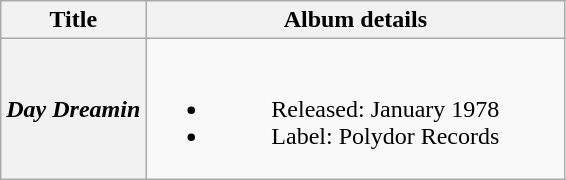<table class="wikitable plainrowheaders" style="text-align:center;">
<tr>
<th rowspan="1">Title</th>
<th rowspan="1" style="width:17em;">Album details</th>
</tr>
<tr>
<th scope="row"><em>Day Dreamin<strong></th>
<td><br><ul><li>Released: January 1978</li><li>Label: Polydor Records</li></ul></td>
</tr>
</table>
